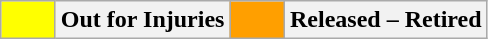<table class="wikitable" style="text-align: right;">
<tr>
<th style="background:#FFFF00;width: 29px;"></th>
<th>Out for Injuries</th>
<th style="background:#FF9F00;width: 29px;"></th>
<th>Released – Retired</th>
</tr>
</table>
